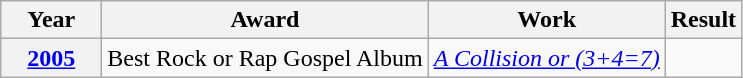<table class="wikitable">
<tr>
<th style="width:60px;">Year</th>
<th>Award</th>
<th>Work</th>
<th>Result</th>
</tr>
<tr>
<th><a href='#'>2005</a></th>
<td>Best Rock or Rap Gospel Album</td>
<td><em><a href='#'>A Collision or (3+4=7)</a></em></td>
<td></td>
</tr>
</table>
